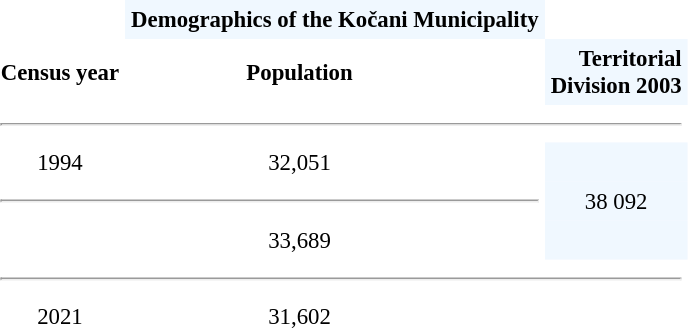<table class="toccolours" align="center" cellpadding="4" cellspacing="0" style="margin:0 0 1em 1em; font-size: 95%;">
<tr>
<th></th>
<th colspan=3 bgcolor="#F0F8FF" align="center">Demographics of the <strong>Kočani Municipality</strong></th>
<th></th>
</tr>
<tr>
<th align="left">Census year</th>
<th align="center">Population</th>
<th></th>
<th></th>
<th align="right" align="center" bgcolor="#F0F8FF">Territorial<br>Division 2003</th>
</tr>
<tr>
<td colspan=5><hr></td>
</tr>
<tr>
<td align="center">1994</td>
<td align="center">32,051</td>
<td></td>
<td></td>
<td align="center" bgcolor="#F0F8FF"></td>
</tr>
<tr>
<td colspan=4><hr></td>
<td align="center" bgcolor="#F0F8FF">38 092</td>
</tr>
<tr>
<td align="center"></td>
<td align="center">33,689</td>
<td></td>
<td></td>
<td align="center" bgcolor="#F0F8FF"></td>
</tr>
<tr>
<td colspan=5><hr></td>
</tr>
<tr>
<td align="center">2021</td>
<td align="center">31,602</td>
<td></td>
<td></td>
<td align="center"></td>
</tr>
<tr>
</tr>
</table>
